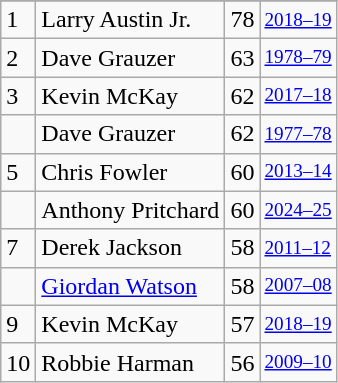<table class="wikitable">
<tr>
</tr>
<tr>
<td>1</td>
<td>Larry Austin Jr.</td>
<td>78</td>
<td style="font-size:80%;"><a href='#'>2018–19</a></td>
</tr>
<tr>
<td>2</td>
<td>Dave Grauzer</td>
<td>63</td>
<td style="font-size:80%;"><a href='#'>1978–79</a></td>
</tr>
<tr>
<td>3</td>
<td>Kevin McKay</td>
<td>62</td>
<td style="font-size:80%;"><a href='#'>2017–18</a></td>
</tr>
<tr>
<td></td>
<td>Dave Grauzer</td>
<td>62</td>
<td style="font-size:80%;"><a href='#'>1977–78</a></td>
</tr>
<tr>
<td>5</td>
<td>Chris Fowler</td>
<td>60</td>
<td style="font-size:80%;"><a href='#'>2013–14</a></td>
</tr>
<tr>
<td></td>
<td>Anthony Pritchard</td>
<td>60</td>
<td style="font-size:80%;"><a href='#'>2024–25</a></td>
</tr>
<tr>
<td>7</td>
<td>Derek Jackson</td>
<td>58</td>
<td style="font-size:80%;"><a href='#'>2011–12</a></td>
</tr>
<tr>
<td></td>
<td><a href='#'>Giordan Watson</a></td>
<td>58</td>
<td style="font-size:80%;"><a href='#'>2007–08</a></td>
</tr>
<tr>
<td>9</td>
<td>Kevin McKay</td>
<td>57</td>
<td style="font-size:80%;"><a href='#'>2018–19</a></td>
</tr>
<tr>
<td>10</td>
<td>Robbie Harman</td>
<td>56</td>
<td style="font-size:80%;"><a href='#'>2009–10</a></td>
</tr>
</table>
